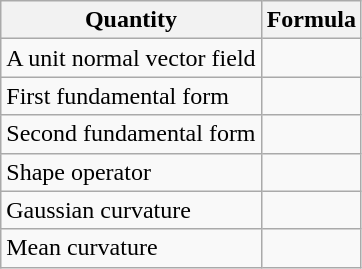<table class="wikitable">
<tr>
<th>Quantity</th>
<th>Formula</th>
</tr>
<tr>
<td>A unit normal vector field</td>
<td></td>
</tr>
<tr>
<td>First fundamental form</td>
<td></td>
</tr>
<tr>
<td>Second fundamental form</td>
<td></td>
</tr>
<tr>
<td>Shape operator</td>
<td></td>
</tr>
<tr>
<td>Gaussian curvature</td>
<td></td>
</tr>
<tr>
<td>Mean curvature</td>
<td></td>
</tr>
</table>
